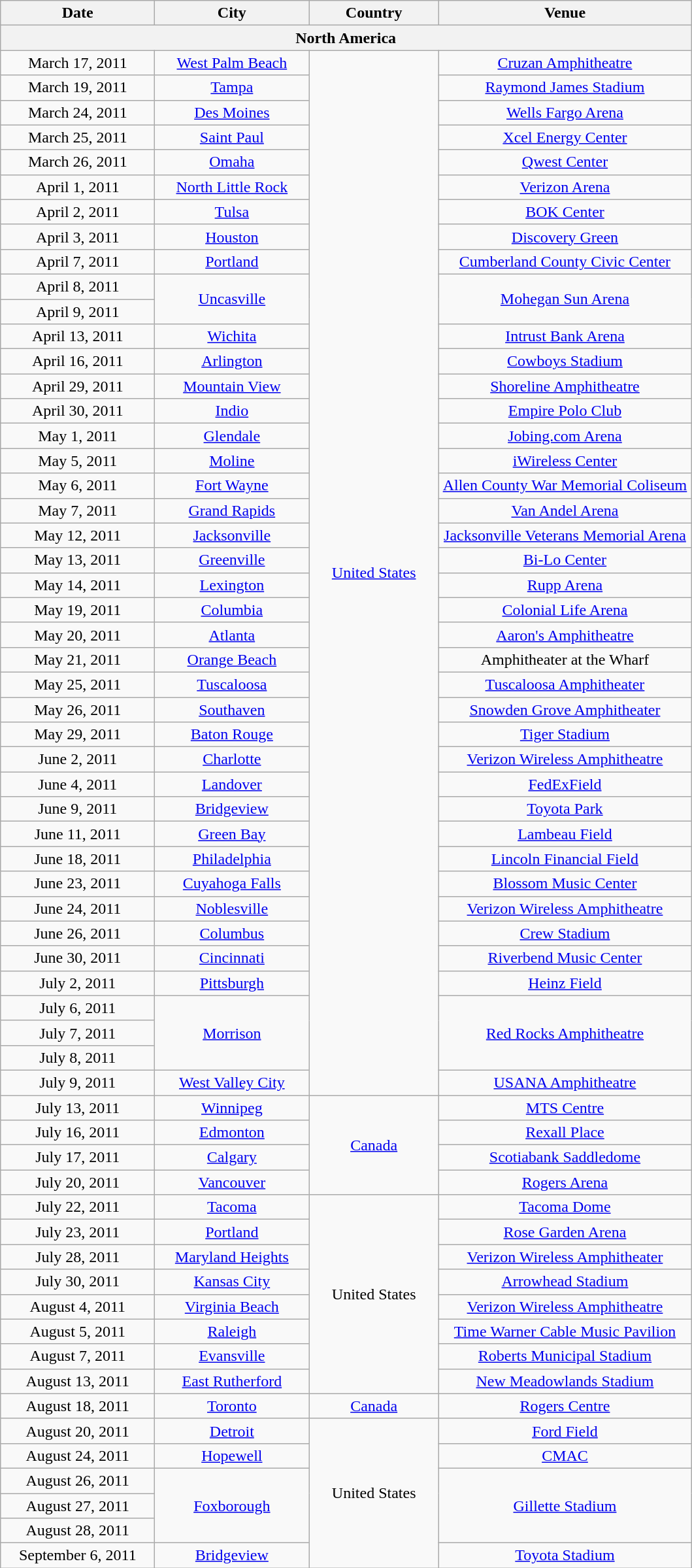<table class="wikitable" style="text-align:center;">
<tr>
<th style="width:150px;">Date</th>
<th style="width:150px;">City</th>
<th style="width:125px;">Country</th>
<th style="width:250px;">Venue</th>
</tr>
<tr>
<th colspan="4">North America</th>
</tr>
<tr>
<td>March 17, 2011</td>
<td><a href='#'>West Palm Beach</a></td>
<td rowspan="42"><a href='#'>United States</a></td>
<td><a href='#'>Cruzan Amphitheatre</a></td>
</tr>
<tr>
<td>March 19, 2011</td>
<td><a href='#'>Tampa</a></td>
<td><a href='#'>Raymond James Stadium</a></td>
</tr>
<tr>
<td>March 24, 2011</td>
<td><a href='#'>Des Moines</a></td>
<td><a href='#'>Wells Fargo Arena</a></td>
</tr>
<tr>
<td>March 25, 2011</td>
<td><a href='#'>Saint Paul</a></td>
<td><a href='#'>Xcel Energy Center</a></td>
</tr>
<tr>
<td>March 26, 2011</td>
<td><a href='#'>Omaha</a></td>
<td><a href='#'>Qwest Center</a></td>
</tr>
<tr>
<td>April 1, 2011</td>
<td><a href='#'>North Little Rock</a></td>
<td><a href='#'>Verizon Arena</a></td>
</tr>
<tr>
<td>April 2, 2011</td>
<td><a href='#'>Tulsa</a></td>
<td><a href='#'>BOK Center</a></td>
</tr>
<tr>
<td>April 3, 2011 </td>
<td><a href='#'>Houston</a></td>
<td><a href='#'>Discovery Green</a></td>
</tr>
<tr>
<td>April 7, 2011</td>
<td><a href='#'>Portland</a></td>
<td><a href='#'>Cumberland County Civic Center</a></td>
</tr>
<tr>
<td>April 8, 2011</td>
<td rowspan="2"><a href='#'>Uncasville</a></td>
<td rowspan="2"><a href='#'>Mohegan Sun Arena</a></td>
</tr>
<tr>
<td>April 9, 2011</td>
</tr>
<tr>
<td>April 13, 2011</td>
<td><a href='#'>Wichita</a></td>
<td><a href='#'>Intrust Bank Arena</a></td>
</tr>
<tr>
<td>April 16, 2011</td>
<td><a href='#'>Arlington</a></td>
<td><a href='#'>Cowboys Stadium</a></td>
</tr>
<tr>
<td>April 29, 2011</td>
<td><a href='#'>Mountain View</a></td>
<td><a href='#'>Shoreline Amphitheatre</a></td>
</tr>
<tr>
<td>April 30, 2011 </td>
<td><a href='#'>Indio</a></td>
<td><a href='#'>Empire Polo Club</a></td>
</tr>
<tr>
<td>May 1, 2011</td>
<td><a href='#'>Glendale</a></td>
<td><a href='#'>Jobing.com Arena</a></td>
</tr>
<tr>
<td>May 5, 2011</td>
<td><a href='#'>Moline</a></td>
<td><a href='#'>iWireless Center</a></td>
</tr>
<tr>
<td>May 6, 2011</td>
<td><a href='#'>Fort Wayne</a></td>
<td><a href='#'>Allen County War Memorial Coliseum</a></td>
</tr>
<tr>
<td>May 7, 2011</td>
<td><a href='#'>Grand Rapids</a></td>
<td><a href='#'>Van Andel Arena</a></td>
</tr>
<tr>
<td>May 12, 2011</td>
<td><a href='#'>Jacksonville</a></td>
<td><a href='#'>Jacksonville Veterans Memorial Arena</a></td>
</tr>
<tr>
<td>May 13, 2011</td>
<td><a href='#'>Greenville</a></td>
<td><a href='#'>Bi-Lo Center</a></td>
</tr>
<tr>
<td>May 14, 2011</td>
<td><a href='#'>Lexington</a></td>
<td><a href='#'>Rupp Arena</a></td>
</tr>
<tr>
<td>May 19, 2011</td>
<td><a href='#'>Columbia</a></td>
<td><a href='#'>Colonial Life Arena</a></td>
</tr>
<tr>
<td>May 20, 2011</td>
<td><a href='#'>Atlanta</a></td>
<td><a href='#'>Aaron's Amphitheatre</a></td>
</tr>
<tr>
<td>May 21, 2011</td>
<td><a href='#'>Orange Beach</a></td>
<td>Amphitheater at the Wharf</td>
</tr>
<tr>
<td>May 25, 2011</td>
<td><a href='#'>Tuscaloosa</a></td>
<td><a href='#'>Tuscaloosa Amphitheater</a></td>
</tr>
<tr>
<td>May 26, 2011</td>
<td><a href='#'>Southaven</a></td>
<td><a href='#'>Snowden Grove Amphitheater</a></td>
</tr>
<tr>
<td>May 29, 2011</td>
<td><a href='#'>Baton Rouge</a></td>
<td><a href='#'>Tiger Stadium</a></td>
</tr>
<tr>
<td>June 2, 2011</td>
<td><a href='#'>Charlotte</a></td>
<td><a href='#'>Verizon Wireless Amphitheatre</a></td>
</tr>
<tr>
<td>June 4, 2011</td>
<td><a href='#'>Landover</a></td>
<td><a href='#'>FedExField</a></td>
</tr>
<tr>
<td>June 9, 2011</td>
<td><a href='#'>Bridgeview</a></td>
<td><a href='#'>Toyota Park</a></td>
</tr>
<tr>
<td>June 11, 2011</td>
<td><a href='#'>Green Bay</a></td>
<td><a href='#'>Lambeau Field</a></td>
</tr>
<tr>
<td>June 18, 2011</td>
<td><a href='#'>Philadelphia</a></td>
<td><a href='#'>Lincoln Financial Field</a></td>
</tr>
<tr>
<td>June 23, 2011</td>
<td><a href='#'>Cuyahoga Falls</a></td>
<td><a href='#'>Blossom Music Center</a></td>
</tr>
<tr>
<td>June 24, 2011</td>
<td><a href='#'>Noblesville</a></td>
<td><a href='#'>Verizon Wireless Amphitheatre</a></td>
</tr>
<tr>
<td>June 26, 2011</td>
<td><a href='#'>Columbus</a></td>
<td><a href='#'>Crew Stadium</a></td>
</tr>
<tr>
<td>June 30, 2011</td>
<td><a href='#'>Cincinnati</a></td>
<td><a href='#'>Riverbend Music Center</a></td>
</tr>
<tr>
<td>July 2, 2011</td>
<td><a href='#'>Pittsburgh</a></td>
<td><a href='#'>Heinz Field</a></td>
</tr>
<tr>
<td>July 6, 2011</td>
<td rowspan="3"><a href='#'>Morrison</a></td>
<td rowspan="3"><a href='#'>Red Rocks Amphitheatre</a></td>
</tr>
<tr>
<td>July 7, 2011</td>
</tr>
<tr>
<td>July 8, 2011</td>
</tr>
<tr>
<td>July 9, 2011</td>
<td><a href='#'>West Valley City</a></td>
<td><a href='#'>USANA Amphitheatre</a></td>
</tr>
<tr>
<td>July 13, 2011</td>
<td><a href='#'>Winnipeg</a></td>
<td rowspan="4"><a href='#'>Canada</a></td>
<td><a href='#'>MTS Centre</a></td>
</tr>
<tr>
<td>July 16, 2011</td>
<td><a href='#'>Edmonton</a></td>
<td><a href='#'>Rexall Place</a></td>
</tr>
<tr>
<td>July 17, 2011 </td>
<td><a href='#'>Calgary</a></td>
<td><a href='#'>Scotiabank Saddledome</a></td>
</tr>
<tr>
<td>July 20, 2011</td>
<td><a href='#'>Vancouver</a></td>
<td><a href='#'>Rogers Arena</a></td>
</tr>
<tr>
<td>July 22, 2011</td>
<td><a href='#'>Tacoma</a></td>
<td rowspan="8">United States</td>
<td><a href='#'>Tacoma Dome</a></td>
</tr>
<tr>
<td>July 23, 2011</td>
<td><a href='#'>Portland</a></td>
<td><a href='#'>Rose Garden Arena</a></td>
</tr>
<tr>
<td>July 28, 2011</td>
<td><a href='#'>Maryland Heights</a></td>
<td><a href='#'>Verizon Wireless Amphitheater</a></td>
</tr>
<tr>
<td>July 30, 2011</td>
<td><a href='#'>Kansas City</a></td>
<td><a href='#'>Arrowhead Stadium</a></td>
</tr>
<tr>
<td>August 4, 2011</td>
<td><a href='#'>Virginia Beach</a></td>
<td><a href='#'>Verizon Wireless Amphitheatre</a></td>
</tr>
<tr>
<td>August 5, 2011</td>
<td><a href='#'>Raleigh</a></td>
<td><a href='#'>Time Warner Cable Music Pavilion</a></td>
</tr>
<tr>
<td>August 7, 2011</td>
<td><a href='#'>Evansville</a></td>
<td><a href='#'>Roberts Municipal Stadium</a></td>
</tr>
<tr>
<td>August 13, 2011</td>
<td><a href='#'>East Rutherford</a></td>
<td><a href='#'>New Meadowlands Stadium</a></td>
</tr>
<tr>
<td>August 18, 2011</td>
<td><a href='#'>Toronto</a></td>
<td><a href='#'>Canada</a></td>
<td><a href='#'>Rogers Centre</a></td>
</tr>
<tr>
<td>August 20, 2011</td>
<td><a href='#'>Detroit</a></td>
<td rowspan="6">United States</td>
<td><a href='#'>Ford Field</a></td>
</tr>
<tr>
<td>August 24, 2011</td>
<td><a href='#'>Hopewell</a></td>
<td><a href='#'>CMAC</a></td>
</tr>
<tr>
<td>August 26, 2011</td>
<td rowspan="3"><a href='#'>Foxborough</a></td>
<td rowspan="3"><a href='#'>Gillette Stadium</a></td>
</tr>
<tr>
<td>August 27, 2011</td>
</tr>
<tr>
<td>August 28, 2011</td>
</tr>
<tr>
<td>September 6, 2011</td>
<td><a href='#'>Bridgeview</a></td>
<td><a href='#'>Toyota Stadium</a></td>
</tr>
</table>
